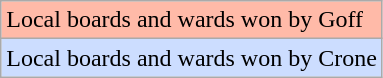<table class="wikitable">
<tr bgcolor="#FFBAA8">
<td>Local boards and wards won by Goff</td>
</tr>
<tr bgcolor="#CCDDFF">
<td>Local boards and wards won by Crone</td>
</tr>
</table>
